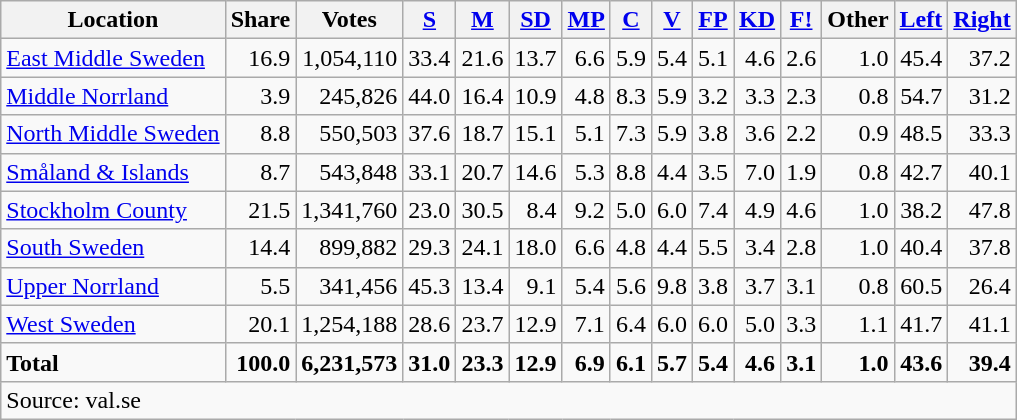<table class="wikitable sortable" style=text-align:right>
<tr>
<th>Location</th>
<th>Share</th>
<th>Votes</th>
<th><a href='#'>S</a></th>
<th><a href='#'>M</a></th>
<th><a href='#'>SD</a></th>
<th><a href='#'>MP</a></th>
<th><a href='#'>C</a></th>
<th><a href='#'>V</a></th>
<th><a href='#'>FP</a></th>
<th><a href='#'>KD</a></th>
<th><a href='#'>F!</a></th>
<th>Other</th>
<th><a href='#'>Left</a></th>
<th><a href='#'>Right</a></th>
</tr>
<tr>
<td align=left><a href='#'>East Middle Sweden</a></td>
<td>16.9</td>
<td>1,054,110</td>
<td>33.4</td>
<td>21.6</td>
<td>13.7</td>
<td>6.6</td>
<td>5.9</td>
<td>5.4</td>
<td>5.1</td>
<td>4.6</td>
<td>2.6</td>
<td>1.0</td>
<td>45.4</td>
<td>37.2</td>
</tr>
<tr>
<td align=left><a href='#'>Middle Norrland</a></td>
<td>3.9</td>
<td>245,826</td>
<td>44.0</td>
<td>16.4</td>
<td>10.9</td>
<td>4.8</td>
<td>8.3</td>
<td>5.9</td>
<td>3.2</td>
<td>3.3</td>
<td>2.3</td>
<td>0.8</td>
<td>54.7</td>
<td>31.2</td>
</tr>
<tr>
<td align=left><a href='#'>North Middle Sweden</a></td>
<td>8.8</td>
<td>550,503</td>
<td>37.6</td>
<td>18.7</td>
<td>15.1</td>
<td>5.1</td>
<td>7.3</td>
<td>5.9</td>
<td>3.8</td>
<td>3.6</td>
<td>2.2</td>
<td>0.9</td>
<td>48.5</td>
<td>33.3</td>
</tr>
<tr>
<td align=left><a href='#'>Småland & Islands</a></td>
<td>8.7</td>
<td>543,848</td>
<td>33.1</td>
<td>20.7</td>
<td>14.6</td>
<td>5.3</td>
<td>8.8</td>
<td>4.4</td>
<td>3.5</td>
<td>7.0</td>
<td>1.9</td>
<td>0.8</td>
<td>42.7</td>
<td>40.1</td>
</tr>
<tr>
<td align=left><a href='#'>Stockholm County</a></td>
<td>21.5</td>
<td>1,341,760</td>
<td>23.0</td>
<td>30.5</td>
<td>8.4</td>
<td>9.2</td>
<td>5.0</td>
<td>6.0</td>
<td>7.4</td>
<td>4.9</td>
<td>4.6</td>
<td>1.0</td>
<td>38.2</td>
<td>47.8</td>
</tr>
<tr>
<td align=left><a href='#'>South Sweden</a></td>
<td>14.4</td>
<td>899,882</td>
<td>29.3</td>
<td>24.1</td>
<td>18.0</td>
<td>6.6</td>
<td>4.8</td>
<td>4.4</td>
<td>5.5</td>
<td>3.4</td>
<td>2.8</td>
<td>1.0</td>
<td>40.4</td>
<td>37.8</td>
</tr>
<tr>
<td align=left><a href='#'>Upper Norrland</a></td>
<td>5.5</td>
<td>341,456</td>
<td>45.3</td>
<td>13.4</td>
<td>9.1</td>
<td>5.4</td>
<td>5.6</td>
<td>9.8</td>
<td>3.8</td>
<td>3.7</td>
<td>3.1</td>
<td>0.8</td>
<td>60.5</td>
<td>26.4</td>
</tr>
<tr>
<td align=left><a href='#'>West Sweden</a></td>
<td>20.1</td>
<td>1,254,188</td>
<td>28.6</td>
<td>23.7</td>
<td>12.9</td>
<td>7.1</td>
<td>6.4</td>
<td>6.0</td>
<td>6.0</td>
<td>5.0</td>
<td>3.3</td>
<td>1.1</td>
<td>41.7</td>
<td>41.1</td>
</tr>
<tr>
<td align=left><strong>Total</strong></td>
<td><strong>100.0</strong></td>
<td><strong>6,231,573</strong></td>
<td><strong>31.0</strong></td>
<td><strong>23.3</strong></td>
<td><strong>12.9</strong></td>
<td><strong>6.9</strong></td>
<td><strong>6.1</strong></td>
<td><strong>5.7</strong></td>
<td><strong>5.4</strong></td>
<td><strong>4.6</strong></td>
<td><strong>3.1</strong></td>
<td><strong>1.0</strong></td>
<td><strong>43.6</strong></td>
<td><strong>39.4</strong></td>
</tr>
<tr>
<td align=left colspan=15>Source: val.se </td>
</tr>
</table>
